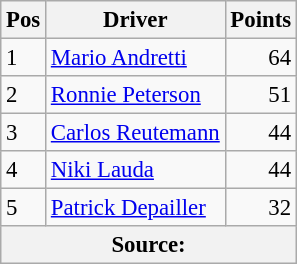<table class="wikitable" style="font-size: 95%;">
<tr>
<th>Pos</th>
<th>Driver</th>
<th>Points</th>
</tr>
<tr>
<td>1</td>
<td> <a href='#'>Mario Andretti</a></td>
<td align="right">64</td>
</tr>
<tr>
<td>2</td>
<td> <a href='#'>Ronnie Peterson</a></td>
<td align="right">51</td>
</tr>
<tr>
<td>3</td>
<td> <a href='#'>Carlos Reutemann</a></td>
<td align="right">44</td>
</tr>
<tr>
<td>4</td>
<td> <a href='#'>Niki Lauda</a></td>
<td align="right">44</td>
</tr>
<tr>
<td>5</td>
<td> <a href='#'>Patrick Depailler</a></td>
<td align="right">32</td>
</tr>
<tr>
<th colspan=4>Source:</th>
</tr>
</table>
